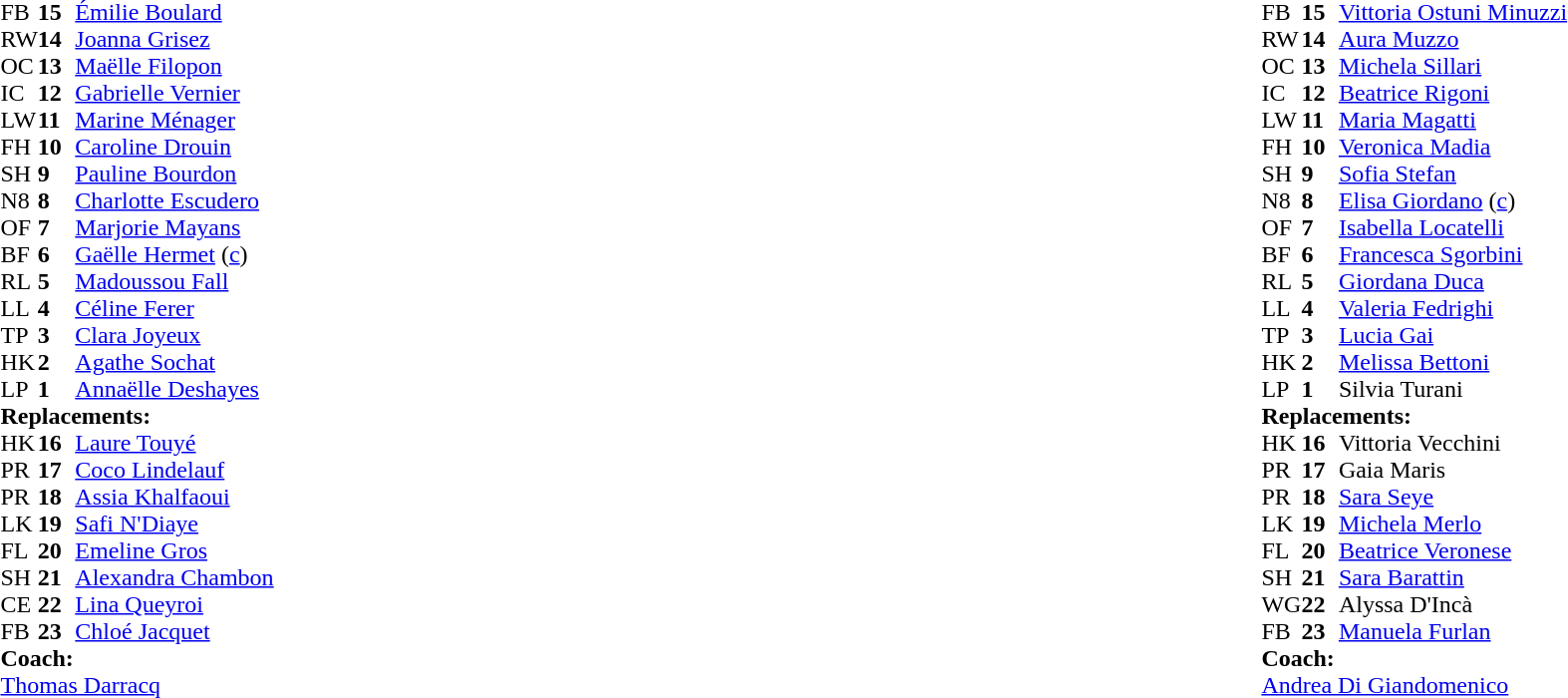<table style="width:100%">
<tr>
<td style="vertical-align:top;width:50%"><br><table cellspacing="0" cellpadding="0">
<tr>
<th width="25"></th>
<th width="25"></th>
</tr>
<tr>
<td style="vertical-align:top;width:0%"></td>
</tr>
<tr>
<td>FB</td>
<td><strong>15</strong></td>
<td><a href='#'>Émilie Boulard</a></td>
</tr>
<tr>
<td>RW</td>
<td><strong>14</strong></td>
<td><a href='#'>Joanna Grisez</a></td>
</tr>
<tr>
<td>OC</td>
<td><strong>13</strong></td>
<td><a href='#'>Maëlle Filopon</a></td>
<td></td>
<td></td>
</tr>
<tr>
<td>IC</td>
<td><strong>12</strong></td>
<td><a href='#'>Gabrielle Vernier</a></td>
</tr>
<tr>
<td>LW</td>
<td><strong>11</strong></td>
<td><a href='#'>Marine Ménager</a></td>
</tr>
<tr>
<td>FH</td>
<td><strong>10</strong></td>
<td><a href='#'>Caroline Drouin</a></td>
<td></td>
<td></td>
</tr>
<tr>
<td>SH</td>
<td><strong>9</strong></td>
<td><a href='#'>Pauline Bourdon</a></td>
<td></td>
<td></td>
</tr>
<tr>
<td>N8</td>
<td><strong>8</strong></td>
<td><a href='#'>Charlotte Escudero</a></td>
</tr>
<tr>
<td>OF</td>
<td><strong>7</strong></td>
<td><a href='#'>Marjorie Mayans</a></td>
</tr>
<tr>
<td>BF</td>
<td><strong>6</strong></td>
<td><a href='#'>Gaëlle Hermet</a> (<a href='#'>c</a>)</td>
</tr>
<tr>
<td>RL</td>
<td><strong>5</strong></td>
<td><a href='#'>Madoussou Fall</a></td>
<td></td>
<td></td>
</tr>
<tr>
<td>LL</td>
<td><strong>4</strong></td>
<td><a href='#'>Céline Ferer</a></td>
<td></td>
<td></td>
</tr>
<tr>
<td>TP</td>
<td><strong>3</strong></td>
<td><a href='#'>Clara Joyeux</a></td>
<td></td>
<td></td>
</tr>
<tr>
<td>HK</td>
<td><strong>2</strong></td>
<td><a href='#'>Agathe Sochat</a></td>
<td></td>
<td></td>
</tr>
<tr>
<td>LP</td>
<td><strong>1</strong></td>
<td><a href='#'>Annaëlle Deshayes</a></td>
<td></td>
<td></td>
</tr>
<tr>
<td colspan=3><strong>Replacements:</strong></td>
</tr>
<tr>
<td>HK</td>
<td><strong>16</strong></td>
<td><a href='#'>Laure Touyé</a></td>
<td></td>
<td></td>
</tr>
<tr>
<td>PR</td>
<td><strong>17</strong></td>
<td><a href='#'>Coco Lindelauf</a></td>
<td></td>
<td></td>
</tr>
<tr>
<td>PR</td>
<td><strong>18</strong></td>
<td><a href='#'>Assia Khalfaoui</a></td>
<td></td>
<td></td>
</tr>
<tr>
<td>LK</td>
<td><strong>19</strong></td>
<td><a href='#'>Safi N'Diaye</a></td>
<td></td>
<td></td>
</tr>
<tr>
<td>FL</td>
<td><strong>20</strong></td>
<td><a href='#'>Emeline Gros</a></td>
<td></td>
<td></td>
</tr>
<tr>
<td>SH</td>
<td><strong>21</strong></td>
<td><a href='#'>Alexandra Chambon</a></td>
<td></td>
<td></td>
</tr>
<tr>
<td>CE</td>
<td><strong>22</strong></td>
<td><a href='#'>Lina Queyroi</a></td>
<td></td>
<td></td>
</tr>
<tr>
<td>FB</td>
<td><strong>23</strong></td>
<td><a href='#'>Chloé Jacquet</a></td>
<td></td>
<td></td>
</tr>
<tr>
<td colspan=3><strong>Coach:</strong></td>
</tr>
<tr>
<td colspan="4"> <a href='#'>Thomas Darracq</a></td>
</tr>
</table>
</td>
<td style="vertical-align:top"></td>
<td style="vertical-align:top; width:50%"><br><table cellspacing="0" cellpadding="0" style="margin:auto">
<tr>
<th width="25"></th>
<th width="25"></th>
</tr>
<tr>
<td>FB</td>
<td><strong>15</strong></td>
<td><a href='#'>Vittoria Ostuni Minuzzi</a></td>
<td></td>
<td></td>
</tr>
<tr>
<td>RW</td>
<td><strong>14</strong></td>
<td><a href='#'>Aura Muzzo</a></td>
<td></td>
<td></td>
</tr>
<tr>
<td>OC</td>
<td><strong>13</strong></td>
<td><a href='#'>Michela Sillari</a></td>
</tr>
<tr>
<td>IC</td>
<td><strong>12</strong></td>
<td><a href='#'>Beatrice Rigoni</a></td>
</tr>
<tr>
<td>LW</td>
<td><strong>11</strong></td>
<td><a href='#'>Maria Magatti</a></td>
<td></td>
</tr>
<tr>
<td>FH</td>
<td><strong>10</strong></td>
<td><a href='#'>Veronica Madia</a></td>
</tr>
<tr>
<td>SH</td>
<td><strong>9</strong></td>
<td><a href='#'>Sofia Stefan</a></td>
<td></td>
<td></td>
</tr>
<tr>
<td>N8</td>
<td><strong>8</strong></td>
<td><a href='#'>Elisa Giordano</a> (<a href='#'>c</a>)</td>
</tr>
<tr>
<td>OF</td>
<td><strong>7</strong></td>
<td><a href='#'>Isabella Locatelli</a></td>
<td></td>
<td></td>
</tr>
<tr>
<td>BF</td>
<td><strong>6</strong></td>
<td><a href='#'>Francesca Sgorbini</a></td>
<td></td>
<td></td>
</tr>
<tr>
<td>RL</td>
<td><strong>5</strong></td>
<td><a href='#'>Giordana Duca</a></td>
</tr>
<tr>
<td>LL</td>
<td><strong>4</strong></td>
<td><a href='#'>Valeria Fedrighi</a></td>
</tr>
<tr>
<td>TP</td>
<td><strong>3</strong></td>
<td><a href='#'>Lucia Gai</a></td>
<td></td>
<td colspan=2></td>
<td></td>
</tr>
<tr>
<td>HK</td>
<td><strong>2</strong></td>
<td><a href='#'>Melissa Bettoni</a></td>
<td></td>
<td></td>
</tr>
<tr>
<td>LP</td>
<td><strong>1</strong></td>
<td>Silvia Turani</td>
<td></td>
</tr>
<tr>
<td colspan=3><strong>Replacements:</strong></td>
</tr>
<tr>
<td>HK</td>
<td><strong>16</strong></td>
<td>Vittoria Vecchini</td>
<td></td>
<td></td>
</tr>
<tr>
<td>PR</td>
<td><strong>17</strong></td>
<td>Gaia Maris</td>
<td></td>
<td></td>
<td></td>
<td></td>
</tr>
<tr>
<td>PR</td>
<td><strong>18</strong></td>
<td><a href='#'>Sara Seye</a></td>
<td></td>
<td></td>
<td></td>
<td></td>
</tr>
<tr>
<td>LK</td>
<td><strong>19</strong></td>
<td><a href='#'>Michela Merlo</a></td>
<td></td>
<td></td>
</tr>
<tr>
<td>FL</td>
<td><strong>20</strong></td>
<td><a href='#'>Beatrice Veronese</a></td>
<td></td>
<td></td>
<td></td>
<td></td>
</tr>
<tr>
<td>SH</td>
<td><strong>21</strong></td>
<td><a href='#'>Sara Barattin</a></td>
<td></td>
<td></td>
</tr>
<tr>
<td>WG</td>
<td><strong>22</strong></td>
<td>Alyssa D'Incà</td>
<td></td>
<td></td>
</tr>
<tr>
<td>FB</td>
<td><strong>23</strong></td>
<td><a href='#'>Manuela Furlan</a></td>
<td></td>
<td></td>
</tr>
<tr>
<td colspan=3><strong>Coach:</strong></td>
</tr>
<tr>
<td colspan="4"> <a href='#'>Andrea Di Giandomenico</a></td>
</tr>
</table>
</td>
</tr>
</table>
